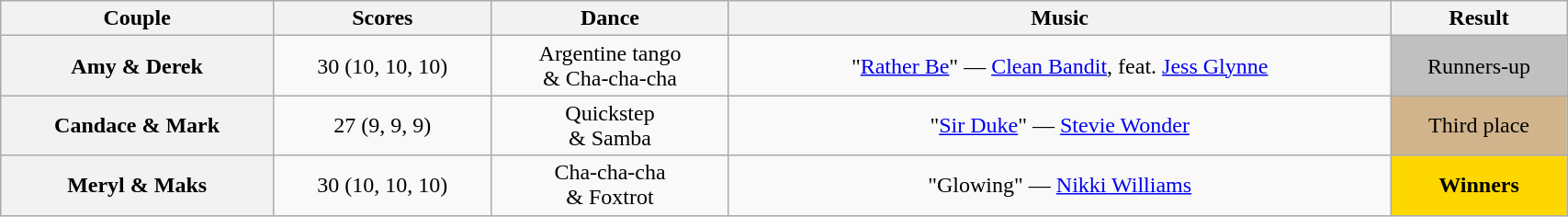<table class="wikitable sortable" style="text-align:center; width:90%">
<tr>
<th scope="col">Couple</th>
<th scope="col">Scores</th>
<th scope="col" class="unsortable">Dance</th>
<th scope="col" class="unsortable">Music</th>
<th scope="col" class="unsortable">Result</th>
</tr>
<tr>
<th scope="row">Amy & Derek</th>
<td>30 (10, 10, 10)</td>
<td>Argentine tango<br>& Cha-cha-cha</td>
<td>"<a href='#'>Rather Be</a>" — <a href='#'>Clean Bandit</a>, feat. <a href='#'>Jess Glynne</a></td>
<td bgcolor=silver>Runners-up</td>
</tr>
<tr>
<th scope="row">Candace & Mark</th>
<td>27 (9, 9, 9)</td>
<td>Quickstep<br>& Samba</td>
<td>"<a href='#'>Sir Duke</a>" — <a href='#'>Stevie Wonder</a></td>
<td bgcolor=tan>Third place</td>
</tr>
<tr>
<th scope="row">Meryl & Maks</th>
<td>30 (10, 10, 10)</td>
<td>Cha-cha-cha<br>& Foxtrot</td>
<td>"Glowing" — <a href='#'>Nikki Williams</a></td>
<td bgcolor=gold><strong>Winners</strong></td>
</tr>
</table>
